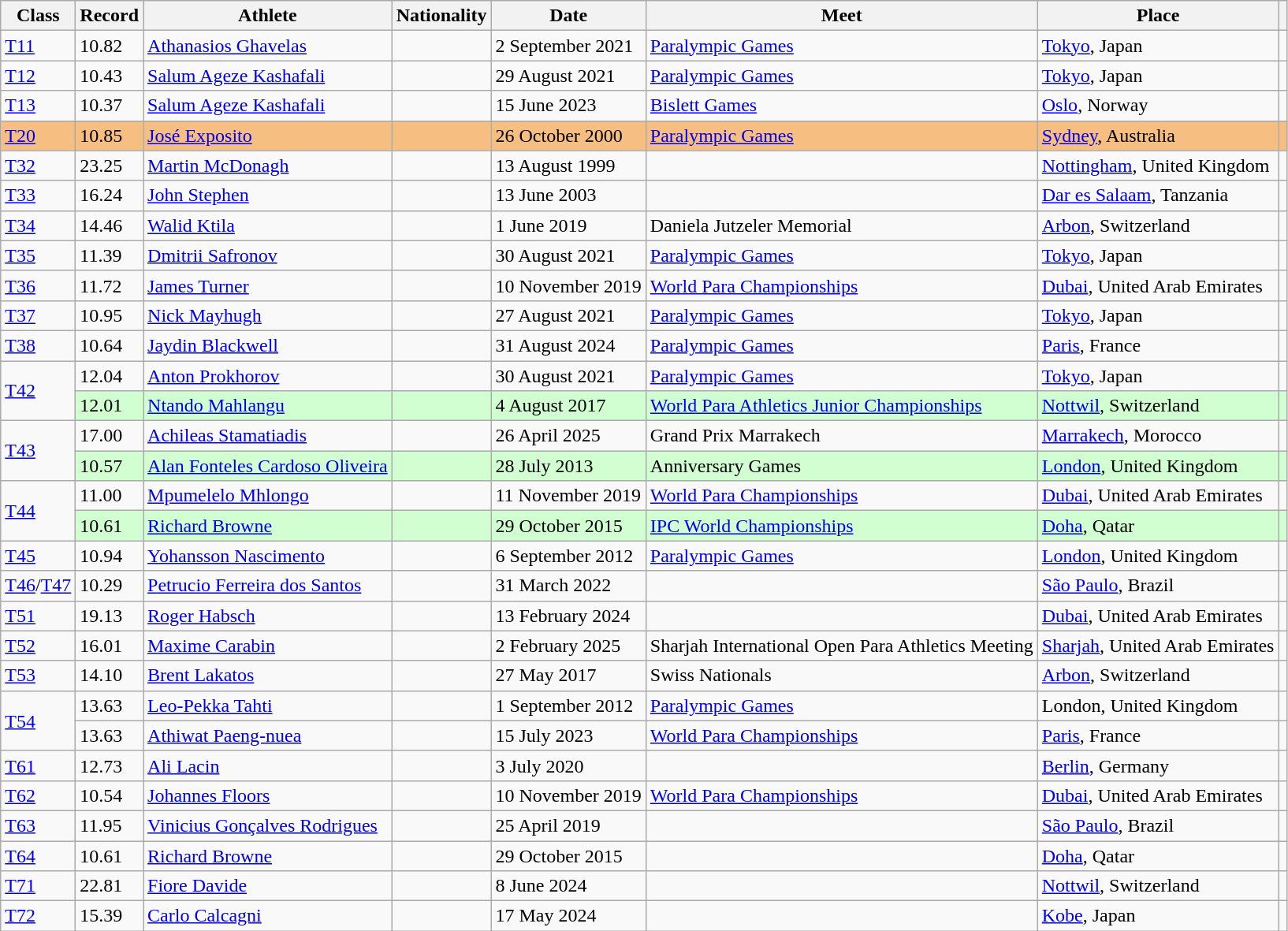<table class="wikitable">
<tr>
<th>Class</th>
<th>Record</th>
<th>Athlete</th>
<th>Nationality</th>
<th>Date</th>
<th>Meet</th>
<th>Place</th>
<th></th>
</tr>
<tr>
<td><a href='#'>T11</a></td>
<td>10.82 </td>
<td><a href='#'>Athanasios Ghavelas</a></td>
<td></td>
<td>2 September 2021</td>
<td><a href='#'>Paralympic Games</a></td>
<td><a href='#'>Tokyo</a>, Japan</td>
<td></td>
</tr>
<tr>
<td><a href='#'>T12</a></td>
<td>10.43 </td>
<td><a href='#'>Salum Ageze Kashafali</a></td>
<td></td>
<td>29 August 2021</td>
<td><a href='#'>Paralympic Games</a></td>
<td><a href='#'>Tokyo</a>, Japan</td>
<td></td>
</tr>
<tr>
<td><a href='#'>T13</a></td>
<td>10.37 </td>
<td><a href='#'>Salum Ageze Kashafali</a></td>
<td></td>
<td>15 June 2023</td>
<td><a href='#'>Bislett Games</a></td>
<td><a href='#'>Oslo</a>, Norway</td>
<td></td>
</tr>
<tr bgcolor=#F7BE81>
<td><a href='#'>T20</a></td>
<td>10.85</td>
<td><a href='#'>José Exposito</a></td>
<td></td>
<td>26 October 2000</td>
<td><a href='#'>Paralympic Games</a></td>
<td><a href='#'>Sydney</a>, Australia</td>
<td></td>
</tr>
<tr>
<td><a href='#'>T32</a></td>
<td>23.25 </td>
<td><a href='#'>Martin McDonagh</a></td>
<td></td>
<td>13 August 1999</td>
<td></td>
<td><a href='#'>Nottingham</a>, United Kingdom</td>
<td></td>
</tr>
<tr>
<td><a href='#'>T33</a></td>
<td>16.24 </td>
<td><a href='#'>John Stephen</a></td>
<td></td>
<td>13 June 2003</td>
<td></td>
<td><a href='#'>Dar es Salaam</a>, Tanzania</td>
<td></td>
</tr>
<tr>
<td><a href='#'>T34</a></td>
<td>14.46 </td>
<td><a href='#'>Walid Ktila</a></td>
<td></td>
<td>1 June 2019</td>
<td>Daniela Jutzeler Memorial</td>
<td><a href='#'>Arbon</a>, Switzerland</td>
<td></td>
</tr>
<tr>
<td><a href='#'>T35</a></td>
<td>11.39 </td>
<td><a href='#'>Dmitrii Safronov</a></td>
<td></td>
<td>30 August 2021</td>
<td><a href='#'>Paralympic Games</a></td>
<td><a href='#'>Tokyo</a>, Japan</td>
<td></td>
</tr>
<tr>
<td><a href='#'>T36</a></td>
<td>11.72 </td>
<td><a href='#'>James Turner</a></td>
<td></td>
<td>10 November 2019</td>
<td><a href='#'>World Para Championships</a></td>
<td><a href='#'>Dubai</a>, United Arab Emirates</td>
<td></td>
</tr>
<tr>
<td><a href='#'>T37</a></td>
<td>10.95 </td>
<td><a href='#'>Nick Mayhugh</a></td>
<td></td>
<td>27 August 2021</td>
<td><a href='#'>Paralympic Games</a></td>
<td><a href='#'>Tokyo</a>, Japan</td>
<td></td>
</tr>
<tr>
<td><a href='#'>T38</a></td>
<td>10.64 </td>
<td><a href='#'>Jaydin Blackwell</a></td>
<td></td>
<td>31 August 2024</td>
<td><a href='#'>Paralympic Games</a></td>
<td><a href='#'>Paris</a>, France</td>
<td></td>
</tr>
<tr>
<td rowspan=2><a href='#'>T42</a></td>
<td>12.04 </td>
<td><a href='#'>Anton Prokhorov</a></td>
<td></td>
<td>30 August 2021</td>
<td><a href='#'>Paralympic Games</a></td>
<td><a href='#'>Tokyo</a>, Japan</td>
<td></td>
</tr>
<tr bgcolor=#D2FFD2>
<td>12.01 </td>
<td><a href='#'>Ntando Mahlangu</a></td>
<td></td>
<td>4 August 2017</td>
<td><a href='#'>World Para Athletics Junior Championships</a></td>
<td><a href='#'>Nottwil</a>, Switzerland</td>
<td></td>
</tr>
<tr>
<td rowspan=2><a href='#'>T43</a></td>
<td>17.00 </td>
<td><a href='#'>Achileas Stamatiadis</a></td>
<td></td>
<td>26 April 2025</td>
<td>Grand Prix Marrakech</td>
<td><a href='#'>Marrakech</a>, Morocco</td>
<td></td>
</tr>
<tr bgcolor=#D2FFD2>
<td>10.57 </td>
<td><a href='#'>Alan Fonteles Cardoso Oliveira</a></td>
<td></td>
<td>28 July 2013</td>
<td>Anniversary Games</td>
<td><a href='#'>London</a>, United Kingdom</td>
<td></td>
</tr>
<tr>
<td rowspan=2><a href='#'>T44</a></td>
<td>11.00 </td>
<td><a href='#'>Mpumelelo Mhlongo</a></td>
<td></td>
<td>11 November 2019</td>
<td><a href='#'>World Para Championships</a></td>
<td><a href='#'>Dubai</a>, United Arab Emirates</td>
<td></td>
</tr>
<tr bgcolor=#D2FFD2>
<td>10.61 </td>
<td><a href='#'>Richard Browne</a></td>
<td></td>
<td>29 October 2015</td>
<td><a href='#'>IPC World Championships</a></td>
<td><a href='#'>Doha</a>, Qatar</td>
<td></td>
</tr>
<tr>
<td><a href='#'>T45</a></td>
<td>10.94 </td>
<td><a href='#'>Yohansson Nascimento</a></td>
<td></td>
<td>6 September 2012</td>
<td><a href='#'>Paralympic Games</a></td>
<td><a href='#'>London</a>, United Kingdom</td>
<td></td>
</tr>
<tr>
<td><a href='#'>T46</a>/<a href='#'>T47</a></td>
<td>10.29 </td>
<td><a href='#'>Petrucio Ferreira dos Santos</a></td>
<td></td>
<td>31 March 2022</td>
<td></td>
<td><a href='#'>São Paulo</a>, Brazil</td>
<td></td>
</tr>
<tr>
<td><a href='#'>T51</a></td>
<td>19.13 </td>
<td><a href='#'>Roger Habsch</a></td>
<td></td>
<td>13 February 2024</td>
<td></td>
<td><a href='#'>Dubai</a>, United Arab Emirates</td>
<td></td>
</tr>
<tr>
<td><a href='#'>T52</a></td>
<td>16.01 </td>
<td><a href='#'>Maxime Carabin</a></td>
<td></td>
<td>2 February 2025</td>
<td>Sharjah International Open Para Athletics Meeting</td>
<td><a href='#'>Sharjah</a>, United Arab Emirates</td>
<td></td>
</tr>
<tr>
<td><a href='#'>T53</a></td>
<td>14.10 </td>
<td><a href='#'>Brent Lakatos</a></td>
<td></td>
<td>27 May 2017</td>
<td>Swiss Nationals</td>
<td><a href='#'>Arbon</a>, Switzerland</td>
<td></td>
</tr>
<tr>
<td rowspan=2><a href='#'>T54</a></td>
<td>13.63 </td>
<td><a href='#'>Leo-Pekka Tahti</a></td>
<td></td>
<td>1 September 2012</td>
<td><a href='#'>Paralympic Games</a></td>
<td>London, United Kingdom</td>
<td></td>
</tr>
<tr>
<td>13.63 </td>
<td><a href='#'>Athiwat Paeng-nuea</a></td>
<td></td>
<td>15 July 2023</td>
<td><a href='#'>World Para Championships</a></td>
<td><a href='#'>Paris</a>, France</td>
<td></td>
</tr>
<tr>
<td><a href='#'>T61</a></td>
<td>12.73 </td>
<td><a href='#'>Ali Lacin</a></td>
<td></td>
<td>3 July 2020</td>
<td></td>
<td><a href='#'>Berlin</a>, Germany</td>
<td></td>
</tr>
<tr>
<td><a href='#'>T62</a></td>
<td>10.54 </td>
<td><a href='#'>Johannes Floors</a></td>
<td></td>
<td>10 November 2019</td>
<td><a href='#'>World Para Championships</a></td>
<td><a href='#'>Dubai</a>, United Arab Emirates</td>
<td></td>
</tr>
<tr>
<td><a href='#'>T63</a></td>
<td>11.95 </td>
<td><a href='#'>Vinicius Gonçalves Rodrigues</a></td>
<td></td>
<td>25 April 2019</td>
<td></td>
<td><a href='#'>São Paulo</a>, Brazil</td>
<td></td>
</tr>
<tr>
<td><a href='#'>T64</a></td>
<td>10.61 </td>
<td><a href='#'>Richard Browne</a></td>
<td></td>
<td>29 October 2015</td>
<td></td>
<td><a href='#'>Doha</a>, Qatar</td>
<td></td>
</tr>
<tr>
<td><a href='#'>T71</a></td>
<td>22.81 </td>
<td><a href='#'>Fiore Davide</a></td>
<td></td>
<td>8 June 2024</td>
<td></td>
<td><a href='#'>Nottwil</a>, Switzerland</td>
<td></td>
</tr>
<tr>
<td><a href='#'>T72</a></td>
<td>15.39 </td>
<td><a href='#'>Carlo Calcagni</a></td>
<td></td>
<td>17 May 2024</td>
<td></td>
<td><a href='#'>Kobe</a>, Japan</td>
<td></td>
</tr>
</table>
